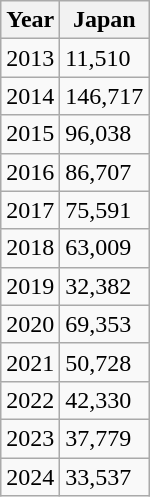<table class="wikitable">
<tr>
<th>Year</th>
<th>Japan</th>
</tr>
<tr>
<td>2013</td>
<td>11,510</td>
</tr>
<tr>
<td>2014</td>
<td>146,717</td>
</tr>
<tr>
<td>2015</td>
<td>96,038</td>
</tr>
<tr>
<td>2016</td>
<td>86,707</td>
</tr>
<tr>
<td>2017</td>
<td>75,591</td>
</tr>
<tr>
<td>2018</td>
<td>63,009</td>
</tr>
<tr>
<td>2019</td>
<td>32,382</td>
</tr>
<tr>
<td>2020</td>
<td>69,353</td>
</tr>
<tr>
<td>2021</td>
<td>50,728</td>
</tr>
<tr>
<td>2022</td>
<td>42,330</td>
</tr>
<tr>
<td>2023</td>
<td>37,779</td>
</tr>
<tr>
<td>2024</td>
<td>33,537</td>
</tr>
</table>
